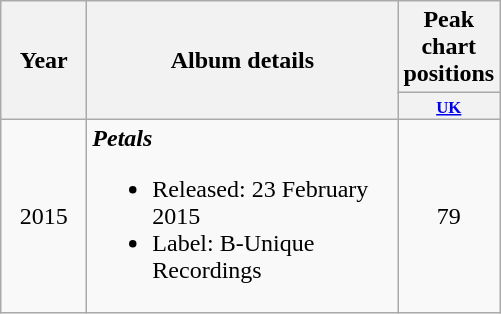<table class="wikitable" style="text-align:center;">
<tr>
<th rowspan="2" style="width:50px;">Year</th>
<th rowspan="2" style="width:200px;">Album details</th>
<th style="width:60px;">Peak chart positions</th>
</tr>
<tr>
<th style="width:4em;font-size:70%;"><a href='#'>UK</a></th>
</tr>
<tr>
<td>2015</td>
<td align="left"><strong><em>Petals</em></strong><br><ul><li>Released: 23 February 2015</li><li>Label: B-Unique Recordings</li></ul></td>
<td>79</td>
</tr>
</table>
